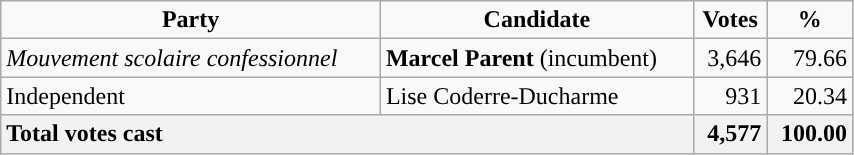<table class="wikitable" style="width: 45%;">
<tr>
<td style="text-align:center;"><strong>Party</strong></td>
<td style="text-align:center;"><strong>Candidate</strong></td>
<td style="text-align:center;"><strong>Votes</strong></td>
<td style="text-align:center;"><strong>%</strong></td>
</tr>
<tr>
<td style="text-align:left;"><em>Mouvement scolaire confessionnel</em></td>
<td style="text-align:left;"><strong>Marcel Parent</strong> (incumbent)</td>
<td style="text-align:right;">3,646</td>
<td style="text-align:right;">79.66</td>
</tr>
<tr>
<td style="text-align:left;">Independent</td>
<td style="text-align:left;">Lise Coderre-Ducharme</td>
<td style="text-align:right;">931</td>
<td style="text-align:right;">20.34</td>
</tr>
<tr>
<th style="text-align:left;" colspan=2>Total votes cast</th>
<th style="text-align:right;">4,577</th>
<th style="text-align:right;">100.00</th>
</tr>
</table>
